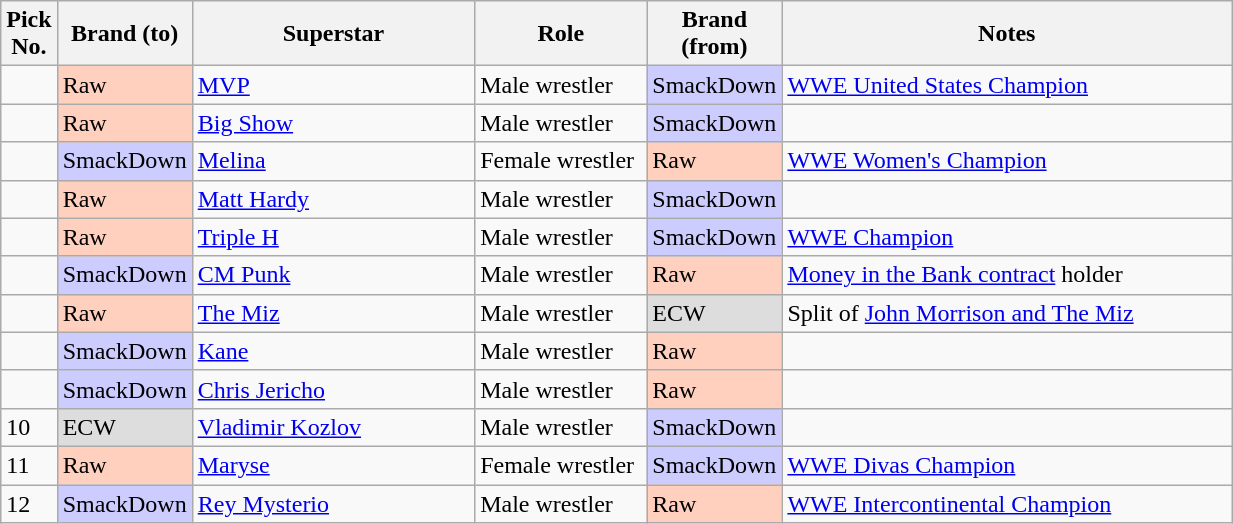<table class="wikitable sortable" style="width: 65%">
<tr>
<th width=0%>Pick No.</th>
<th width=10%>Brand (to)</th>
<th width=25%>Superstar</th>
<th width=15%>Role</th>
<th width=10%>Brand (from)</th>
<th width=40% class="unsortable">Notes</th>
</tr>
<tr>
<td></td>
<td style="background:#ffd0bd">Raw</td>
<td><a href='#'>MVP</a></td>
<td>Male wrestler</td>
<td style="background:#ccf">SmackDown</td>
<td><a href='#'>WWE United States Champion</a></td>
</tr>
<tr>
<td></td>
<td style="background:#ffd0bd">Raw</td>
<td><a href='#'>Big Show</a></td>
<td>Male wrestler</td>
<td style="background:#ccf">SmackDown</td>
<td></td>
</tr>
<tr>
<td></td>
<td style="background:#ccf">SmackDown</td>
<td><a href='#'>Melina</a></td>
<td>Female wrestler</td>
<td style="background:#ffd0bd">Raw</td>
<td><a href='#'>WWE Women's Champion</a></td>
</tr>
<tr>
<td></td>
<td style="background:#ffd0bd">Raw</td>
<td><a href='#'>Matt Hardy</a></td>
<td>Male wrestler</td>
<td style="background:#ccf">SmackDown</td>
<td></td>
</tr>
<tr>
<td></td>
<td style="background:#ffd0bd">Raw</td>
<td><a href='#'>Triple H</a></td>
<td>Male wrestler</td>
<td style="background:#ccf">SmackDown</td>
<td><a href='#'>WWE Champion</a></td>
</tr>
<tr>
<td></td>
<td style="background:#ccf">SmackDown</td>
<td><a href='#'>CM Punk</a></td>
<td>Male wrestler</td>
<td style="background:#ffd0bd">Raw</td>
<td><a href='#'>Money in the Bank contract</a> holder</td>
</tr>
<tr>
<td></td>
<td style="background:#ffd0bd">Raw</td>
<td><a href='#'>The Miz</a></td>
<td>Male wrestler</td>
<td style="background:#ddd;">ECW</td>
<td>Split of <a href='#'>John Morrison and The Miz</a></td>
</tr>
<tr>
<td></td>
<td style="background:#ccf">SmackDown</td>
<td><a href='#'>Kane</a></td>
<td>Male wrestler</td>
<td style="background:#ffd0bd">Raw</td>
<td></td>
</tr>
<tr>
<td></td>
<td style="background:#ccf">SmackDown</td>
<td><a href='#'>Chris Jericho</a></td>
<td>Male wrestler</td>
<td style="background:#ffd0bd">Raw</td>
<td></td>
</tr>
<tr>
<td>10</td>
<td style="background:#ddd;">ECW</td>
<td><a href='#'>Vladimir Kozlov</a></td>
<td>Male wrestler</td>
<td style="background:#ccf">SmackDown</td>
<td></td>
</tr>
<tr>
<td>11</td>
<td style="background:#ffd0bd">Raw</td>
<td><a href='#'>Maryse</a></td>
<td>Female wrestler</td>
<td style="background:#ccf">SmackDown</td>
<td><a href='#'>WWE Divas Champion</a></td>
</tr>
<tr>
<td>12</td>
<td style="background:#ccf">SmackDown</td>
<td><a href='#'>Rey Mysterio</a></td>
<td>Male wrestler</td>
<td style="background:#ffd0bd">Raw</td>
<td><a href='#'>WWE Intercontinental Champion</a></td>
</tr>
</table>
